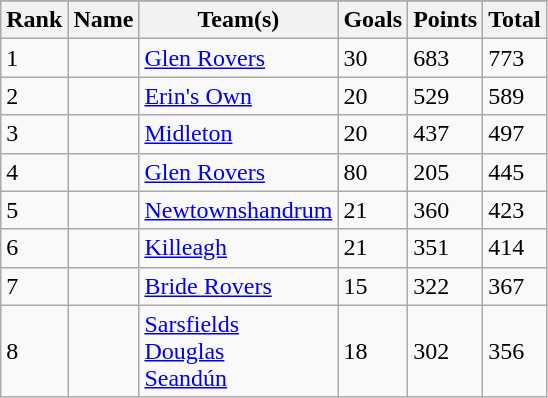<table class="wikitable sortable">
<tr>
</tr>
<tr>
<th>Rank</th>
<th>Name</th>
<th>Team(s)</th>
<th>Goals</th>
<th>Points</th>
<th>Total</th>
</tr>
<tr>
<td>1</td>
<td><em></em></td>
<td><a href='#'>Glen Rovers</a></td>
<td>30</td>
<td>683</td>
<td>773</td>
</tr>
<tr>
<td>2</td>
<td><em></em></td>
<td><a href='#'>Erin's Own</a></td>
<td>20</td>
<td>529</td>
<td>589</td>
</tr>
<tr>
<td>3</td>
<td><em></em></td>
<td><a href='#'>Midleton</a></td>
<td>20</td>
<td>437</td>
<td>497</td>
</tr>
<tr>
<td>4</td>
<td></td>
<td><a href='#'>Glen Rovers</a></td>
<td>80</td>
<td>205</td>
<td>445</td>
</tr>
<tr>
<td>5</td>
<td></td>
<td><a href='#'>Newtownshandrum</a></td>
<td>21</td>
<td>360</td>
<td>423</td>
</tr>
<tr>
<td>6</td>
<td></td>
<td><a href='#'>Killeagh</a></td>
<td>21</td>
<td>351</td>
<td>414</td>
</tr>
<tr>
<td>7</td>
<td></td>
<td><a href='#'>Bride Rovers</a></td>
<td>15</td>
<td>322</td>
<td>367</td>
</tr>
<tr>
<td>8</td>
<td></td>
<td><a href='#'>Sarsfields</a><br><a href='#'>Douglas</a><br><a href='#'>Seandún</a></td>
<td>18</td>
<td>302</td>
<td>356</td>
</tr>
</table>
